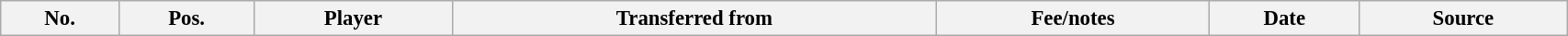<table class="wikitable sortable" style="width:90%; text-align:center; font-size:95%; text-align:left;">
<tr>
<th><strong>No.</strong></th>
<th><strong>Pos.</strong></th>
<th><strong>Player</strong></th>
<th><strong>Transferred from</strong></th>
<th><strong>Fee/notes</strong></th>
<th><strong>Date</strong></th>
<th><strong>Source</strong></th>
</tr>
</table>
